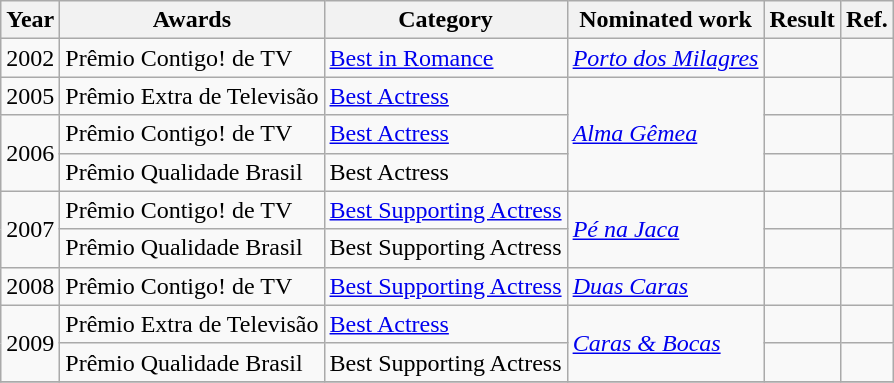<table class="wikitable">
<tr>
<th>Year</th>
<th>Awards</th>
<th>Category</th>
<th>Nominated work</th>
<th>Result</th>
<th>Ref.</th>
</tr>
<tr>
<td>2002</td>
<td>Prêmio Contigo! de TV</td>
<td><a href='#'>Best in Romance</a></td>
<td><em><a href='#'>Porto dos Milagres</a></em></td>
<td></td>
<td></td>
</tr>
<tr>
<td>2005</td>
<td>Prêmio Extra de Televisão</td>
<td><a href='#'>Best Actress</a></td>
<td rowspan=3><em><a href='#'>Alma Gêmea</a></em></td>
<td></td>
<td></td>
</tr>
<tr>
<td rowspan=2>2006</td>
<td>Prêmio Contigo! de TV</td>
<td><a href='#'>Best Actress</a></td>
<td></td>
<td></td>
</tr>
<tr>
<td>Prêmio Qualidade Brasil</td>
<td>Best Actress</td>
<td></td>
<td></td>
</tr>
<tr>
<td rowspan=2>2007</td>
<td>Prêmio Contigo! de TV</td>
<td><a href='#'>Best Supporting Actress</a></td>
<td rowspan=2><em><a href='#'>Pé na Jaca</a></em></td>
<td></td>
<td></td>
</tr>
<tr>
<td>Prêmio Qualidade Brasil</td>
<td>Best Supporting Actress</td>
<td></td>
<td></td>
</tr>
<tr>
<td>2008</td>
<td>Prêmio Contigo! de TV</td>
<td><a href='#'>Best Supporting Actress</a></td>
<td><em><a href='#'>Duas Caras</a></em></td>
<td></td>
<td></td>
</tr>
<tr>
<td rowspan=2>2009</td>
<td>Prêmio Extra de Televisão</td>
<td><a href='#'>Best Actress</a></td>
<td rowspan=2><em><a href='#'>Caras & Bocas</a></em></td>
<td></td>
<td></td>
</tr>
<tr>
<td>Prêmio Qualidade Brasil</td>
<td>Best Supporting Actress</td>
<td></td>
<td></td>
</tr>
<tr>
</tr>
</table>
